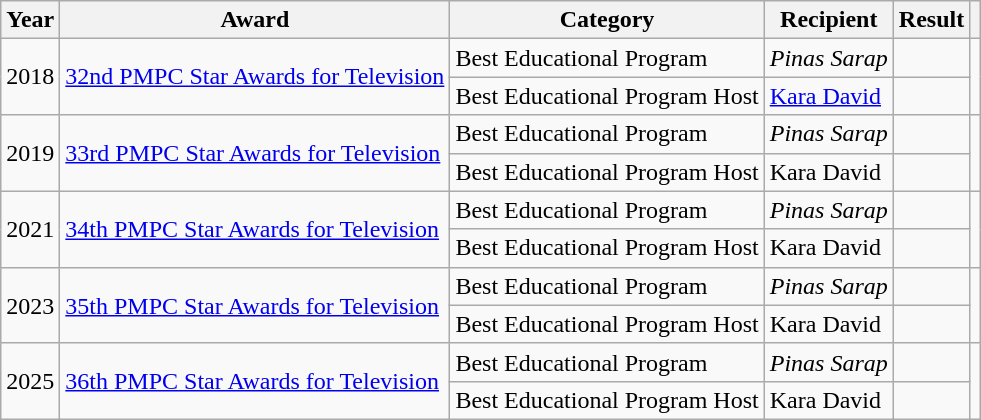<table class="wikitable">
<tr>
<th>Year</th>
<th>Award</th>
<th>Category</th>
<th>Recipient</th>
<th>Result</th>
<th></th>
</tr>
<tr>
<td rowspan=2>2018</td>
<td rowspan=2><a href='#'>32nd PMPC Star Awards for Television</a></td>
<td>Best Educational Program</td>
<td><em>Pinas Sarap</em></td>
<td></td>
<td rowspan=2></td>
</tr>
<tr>
<td>Best Educational Program Host</td>
<td><a href='#'>Kara David</a></td>
<td></td>
</tr>
<tr>
<td rowspan=2>2019</td>
<td rowspan=2><a href='#'>33rd PMPC Star Awards for Television</a></td>
<td>Best Educational Program</td>
<td><em>Pinas Sarap</em></td>
<td></td>
<td rowspan=2></td>
</tr>
<tr>
<td>Best Educational Program Host</td>
<td>Kara David</td>
<td></td>
</tr>
<tr>
<td rowspan=2>2021</td>
<td rowspan=2><a href='#'>34th PMPC Star Awards for Television</a></td>
<td>Best Educational Program</td>
<td><em>Pinas Sarap</em></td>
<td></td>
<td rowspan=2></td>
</tr>
<tr>
<td>Best Educational Program Host</td>
<td>Kara David</td>
<td></td>
</tr>
<tr>
<td rowspan=2>2023</td>
<td rowspan=2><a href='#'>35th PMPC Star Awards for Television</a></td>
<td>Best Educational Program</td>
<td><em>Pinas Sarap</em></td>
<td></td>
<td rowspan=2></td>
</tr>
<tr>
<td>Best Educational Program Host</td>
<td>Kara David</td>
<td></td>
</tr>
<tr>
<td rowspan=2>2025</td>
<td rowspan=2><a href='#'>36th PMPC Star Awards for Television</a></td>
<td>Best Educational Program</td>
<td><em>Pinas Sarap</em></td>
<td></td>
<td rowspan=2></td>
</tr>
<tr>
<td>Best Educational Program Host</td>
<td>Kara David</td>
<td></td>
</tr>
</table>
